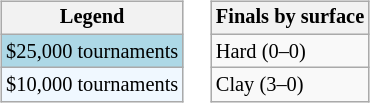<table>
<tr valign=top>
<td><br><table class=wikitable style="font-size:85%">
<tr>
<th>Legend</th>
</tr>
<tr style="background:lightblue;">
<td>$25,000 tournaments</td>
</tr>
<tr style="background:#f0f8ff;">
<td>$10,000 tournaments</td>
</tr>
</table>
</td>
<td><br><table class=wikitable style="font-size:85%">
<tr>
<th>Finals by surface</th>
</tr>
<tr>
<td>Hard (0–0)</td>
</tr>
<tr>
<td>Clay (3–0)</td>
</tr>
</table>
</td>
</tr>
</table>
